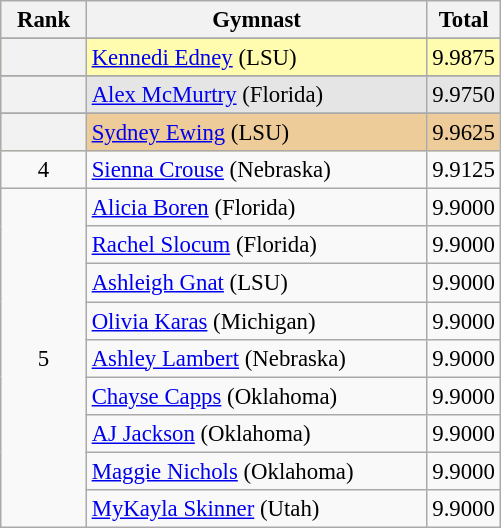<table class="wikitable sortable" style="text-align:center; font-size:95%">
<tr>
<th scope="col" style="width:50px;">Rank</th>
<th scope="col" style="width:220px;">Gymnast</th>
<th>Total</th>
</tr>
<tr>
</tr>
<tr style="background:#fffcaf;">
<th scope=row style="text-align:center"></th>
<td style="text-align:left;"><a href='#'>Kennedi Edney</a> (LSU)</td>
<td>9.9875</td>
</tr>
<tr>
</tr>
<tr style="background:#e5e5e5;">
<th scope=row style="text-align:center"></th>
<td style="text-align:left;"><a href='#'>Alex McMurtry</a> (Florida)</td>
<td>9.9750</td>
</tr>
<tr>
</tr>
<tr style="background:#ec9;">
<th scope=row style="text-align:center"></th>
<td style="text-align:left;"><a href='#'>Sydney Ewing</a> (LSU)</td>
<td>9.9625</td>
</tr>
<tr>
<td>4</td>
<td style="text-align:left;"><a href='#'>Sienna Crouse</a> (Nebraska)</td>
<td>9.9125</td>
</tr>
<tr>
<td rowspan="9">5</td>
<td style="text-align:left;"><a href='#'>Alicia Boren</a> (Florida)</td>
<td>9.9000</td>
</tr>
<tr>
<td style="text-align:left;"><a href='#'>Rachel Slocum</a> (Florida)</td>
<td>9.9000</td>
</tr>
<tr>
<td style="text-align:left;"><a href='#'>Ashleigh Gnat</a> (LSU)</td>
<td>9.9000</td>
</tr>
<tr>
<td style="text-align:left;"><a href='#'>Olivia Karas</a> (Michigan)</td>
<td>9.9000</td>
</tr>
<tr>
<td style="text-align:left;"><a href='#'>Ashley Lambert</a> (Nebraska)</td>
<td>9.9000</td>
</tr>
<tr>
<td style="text-align:left;"><a href='#'>Chayse Capps</a> (Oklahoma)</td>
<td>9.9000</td>
</tr>
<tr>
<td style="text-align:left;"><a href='#'>AJ Jackson</a> (Oklahoma)</td>
<td>9.9000</td>
</tr>
<tr>
<td style="text-align:left;"><a href='#'>Maggie Nichols</a> (Oklahoma)</td>
<td>9.9000</td>
</tr>
<tr>
<td style="text-align:left;"><a href='#'>MyKayla Skinner</a> (Utah)</td>
<td>9.9000</td>
</tr>
</table>
